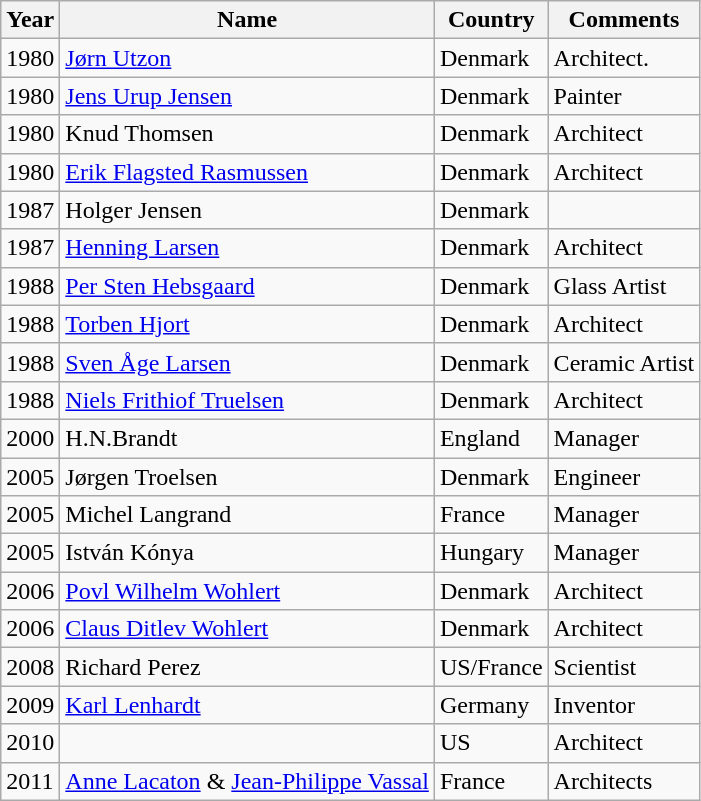<table class="wikitable">
<tr>
<th>Year</th>
<th>Name</th>
<th>Country</th>
<th>Comments</th>
</tr>
<tr>
<td>1980</td>
<td><a href='#'>Jørn Utzon</a></td>
<td>Denmark</td>
<td>Architect.</td>
</tr>
<tr>
<td>1980</td>
<td><a href='#'>Jens Urup Jensen</a></td>
<td>Denmark</td>
<td>Painter</td>
</tr>
<tr>
<td>1980</td>
<td>Knud Thomsen</td>
<td>Denmark</td>
<td>Architect</td>
</tr>
<tr>
<td>1980</td>
<td><a href='#'>Erik Flagsted Rasmussen</a></td>
<td>Denmark</td>
<td>Architect</td>
</tr>
<tr>
<td>1987</td>
<td>Holger Jensen</td>
<td>Denmark</td>
<td></td>
</tr>
<tr>
<td>1987</td>
<td><a href='#'>Henning Larsen</a></td>
<td>Denmark</td>
<td>Architect</td>
</tr>
<tr>
<td>1988</td>
<td><a href='#'>Per Sten Hebsgaard</a></td>
<td>Denmark</td>
<td>Glass Artist</td>
</tr>
<tr>
<td>1988</td>
<td><a href='#'>Torben Hjort</a></td>
<td>Denmark</td>
<td>Architect</td>
</tr>
<tr>
<td>1988</td>
<td><a href='#'>Sven Åge Larsen</a></td>
<td>Denmark</td>
<td>Ceramic Artist</td>
</tr>
<tr>
<td>1988</td>
<td><a href='#'>Niels Frithiof Truelsen</a></td>
<td>Denmark</td>
<td>Architect</td>
</tr>
<tr>
<td>2000</td>
<td>H.N.Brandt</td>
<td>England</td>
<td>Manager</td>
</tr>
<tr>
<td>2005</td>
<td>Jørgen Troelsen</td>
<td>Denmark</td>
<td>Engineer</td>
</tr>
<tr>
<td>2005</td>
<td>Michel Langrand</td>
<td>France</td>
<td>Manager</td>
</tr>
<tr>
<td>2005</td>
<td>István Kónya</td>
<td>Hungary</td>
<td>Manager</td>
</tr>
<tr>
<td>2006</td>
<td><a href='#'>Povl Wilhelm Wohlert</a></td>
<td>Denmark</td>
<td>Architect</td>
</tr>
<tr>
<td>2006</td>
<td><a href='#'>Claus Ditlev Wohlert</a></td>
<td>Denmark</td>
<td>Architect</td>
</tr>
<tr>
<td>2008</td>
<td>Richard Perez </td>
<td>US/France</td>
<td>Scientist</td>
</tr>
<tr>
<td>2009</td>
<td><a href='#'>Karl Lenhardt</a></td>
<td>Germany</td>
<td>Inventor</td>
</tr>
<tr>
<td>2010</td>
<td></td>
<td>US</td>
<td>Architect</td>
</tr>
<tr>
<td>2011</td>
<td><a href='#'>Anne Lacaton</a> & <a href='#'>Jean-Philippe Vassal</a> </td>
<td>France</td>
<td>Architects</td>
</tr>
</table>
